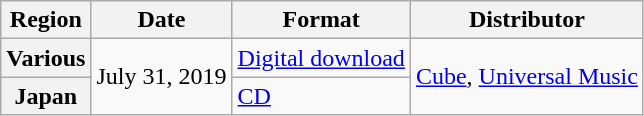<table class="wikitable plainrowheaders">
<tr>
<th>Region</th>
<th>Date</th>
<th>Format</th>
<th>Distributor</th>
</tr>
<tr>
<th scope="row">Various</th>
<td rowspan="3">July 31, 2019</td>
<td rowspan="2"><a href='#'>Digital download</a></td>
<td rowspan="3"><a href='#'>Cube</a>, <a href='#'>Universal Music</a></td>
</tr>
<tr>
<th scope="row" rowspan="2">Japan</th>
</tr>
<tr>
<td><a href='#'>CD</a></td>
</tr>
</table>
